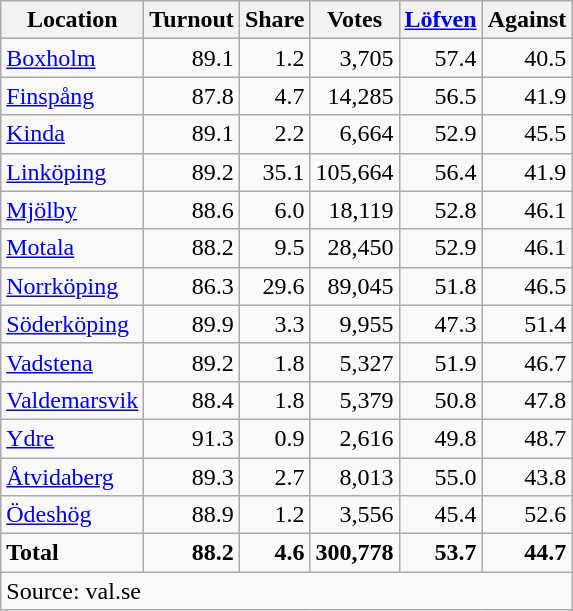<table class="wikitable sortable" style=text-align:right>
<tr>
<th>Location</th>
<th>Turnout</th>
<th>Share</th>
<th>Votes</th>
<th><a href='#'>Löfven</a></th>
<th>Against</th>
</tr>
<tr>
<td align=left><a href='#'>Boxholm</a></td>
<td>89.1</td>
<td>1.2</td>
<td>3,705</td>
<td>57.4</td>
<td>40.5</td>
</tr>
<tr>
<td align=left><a href='#'>Finspång</a></td>
<td>87.8</td>
<td>4.7</td>
<td>14,285</td>
<td>56.5</td>
<td>41.9</td>
</tr>
<tr>
<td align=left><a href='#'>Kinda</a></td>
<td>89.1</td>
<td>2.2</td>
<td>6,664</td>
<td>52.9</td>
<td>45.5</td>
</tr>
<tr>
<td align=left><a href='#'>Linköping</a></td>
<td>89.2</td>
<td>35.1</td>
<td>105,664</td>
<td>56.4</td>
<td>41.9</td>
</tr>
<tr>
<td align=left><a href='#'>Mjölby</a></td>
<td>88.6</td>
<td>6.0</td>
<td>18,119</td>
<td>52.8</td>
<td>46.1</td>
</tr>
<tr>
<td align=left><a href='#'>Motala</a></td>
<td>88.2</td>
<td>9.5</td>
<td>28,450</td>
<td>52.9</td>
<td>46.1</td>
</tr>
<tr>
<td align=left><a href='#'>Norrköping</a></td>
<td>86.3</td>
<td>29.6</td>
<td>89,045</td>
<td>51.8</td>
<td>46.5</td>
</tr>
<tr>
<td align=left><a href='#'>Söderköping</a></td>
<td>89.9</td>
<td>3.3</td>
<td>9,955</td>
<td>47.3</td>
<td>51.4</td>
</tr>
<tr>
<td align=left><a href='#'>Vadstena</a></td>
<td>89.2</td>
<td>1.8</td>
<td>5,327</td>
<td>51.9</td>
<td>46.7</td>
</tr>
<tr>
<td align=left><a href='#'>Valdemarsvik</a></td>
<td>88.4</td>
<td>1.8</td>
<td>5,379</td>
<td>50.8</td>
<td>47.8</td>
</tr>
<tr>
<td align=left><a href='#'>Ydre</a></td>
<td>91.3</td>
<td>0.9</td>
<td>2,616</td>
<td>49.8</td>
<td>48.7</td>
</tr>
<tr>
<td align=left><a href='#'>Åtvidaberg</a></td>
<td>89.3</td>
<td>2.7</td>
<td>8,013</td>
<td>55.0</td>
<td>43.8</td>
</tr>
<tr>
<td align=left><a href='#'>Ödeshög</a></td>
<td>88.9</td>
<td>1.2</td>
<td>3,556</td>
<td>45.4</td>
<td>52.6</td>
</tr>
<tr>
<td align=left><strong>Total</strong></td>
<td><strong>88.2</strong></td>
<td><strong>4.6</strong></td>
<td><strong>300,778</strong></td>
<td><strong>53.7</strong></td>
<td><strong>44.7</strong></td>
</tr>
<tr>
<td align=left colspan=6>Source: val.se</td>
</tr>
</table>
